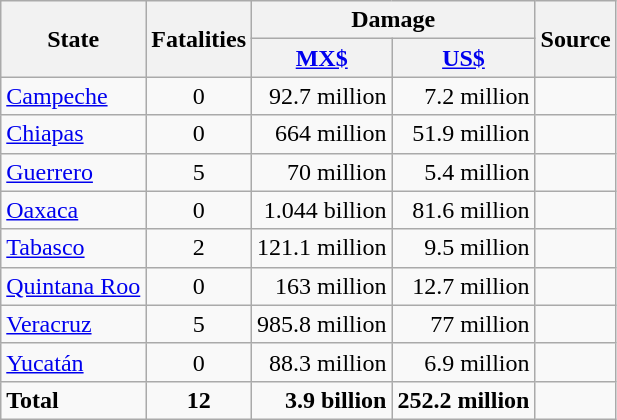<table class="wikitable" style="float: left; margin:0 1em 0.5em 1em;">
<tr>
<th rowspan=2>State</th>
<th rowspan=2>Fatalities</th>
<th colspan="2">Damage</th>
<th rowspan=2>Source</th>
</tr>
<tr>
<th><a href='#'>MX$</a></th>
<th><a href='#'>US$</a></th>
</tr>
<tr>
<td><a href='#'>Campeche</a></td>
<td align="center">0</td>
<td align="right">92.7 million</td>
<td align="right">7.2 million</td>
<td></td>
</tr>
<tr>
<td><a href='#'>Chiapas</a></td>
<td align="center">0</td>
<td align="right">664 million</td>
<td align="right">51.9 million</td>
<td></td>
</tr>
<tr>
<td><a href='#'>Guerrero</a></td>
<td align="center">5</td>
<td align="right">70 million</td>
<td align="right">5.4 million</td>
<td></td>
</tr>
<tr>
<td><a href='#'>Oaxaca</a></td>
<td align="center">0</td>
<td align="right">1.044 billion</td>
<td align="right">81.6 million</td>
<td></td>
</tr>
<tr>
<td><a href='#'>Tabasco</a></td>
<td align="center">2</td>
<td align="right">121.1 million</td>
<td align="right">9.5 million</td>
<td></td>
</tr>
<tr>
<td><a href='#'>Quintana Roo</a></td>
<td align="center">0</td>
<td align="right">163 million</td>
<td align="right">12.7 million</td>
<td></td>
</tr>
<tr>
<td><a href='#'>Veracruz</a></td>
<td align="center">5</td>
<td align="right">985.8 million</td>
<td align="right">77 million</td>
<td></td>
</tr>
<tr>
<td><a href='#'>Yucatán</a></td>
<td align="center">0</td>
<td align="right">88.3 million</td>
<td align="right">6.9 million</td>
<td></td>
</tr>
<tr>
<td><strong>Total</strong></td>
<td align="center"><strong>12</strong></td>
<td align="right"><strong>3.9 billion</strong></td>
<td align="right"><strong>252.2 million</strong></td>
<td></td>
</tr>
</table>
